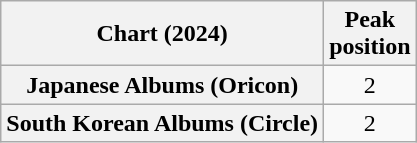<table class="wikitable plainrowheaders sortable" style="text-align:center">
<tr>
<th scope="col">Chart (2024)</th>
<th scope="col">Peak<br>position</th>
</tr>
<tr>
<th scope="row">Japanese Albums (Oricon)</th>
<td>2</td>
</tr>
<tr>
<th scope="row">South Korean Albums (Circle)</th>
<td>2</td>
</tr>
</table>
